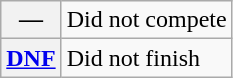<table class="wikitable">
<tr>
<th scope="row">—</th>
<td>Did not compete</td>
</tr>
<tr>
<th scope="row"><a href='#'>DNF</a></th>
<td>Did not finish</td>
</tr>
</table>
